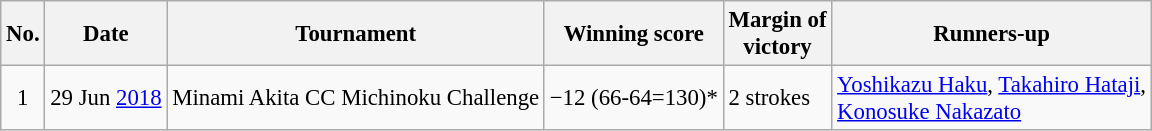<table class="wikitable" style="font-size:95%;">
<tr>
<th>No.</th>
<th>Date</th>
<th>Tournament</th>
<th>Winning score</th>
<th>Margin of<br>victory</th>
<th>Runners-up</th>
</tr>
<tr>
<td align=center>1</td>
<td align=right>29 Jun <a href='#'>2018</a></td>
<td>Minami Akita CC Michinoku Challenge</td>
<td>−12 (66-64=130)*</td>
<td>2 strokes</td>
<td> <a href='#'>Yoshikazu Haku</a>,  <a href='#'>Takahiro Hataji</a>,<br> <a href='#'>Konosuke Nakazato</a></td>
</tr>
</table>
